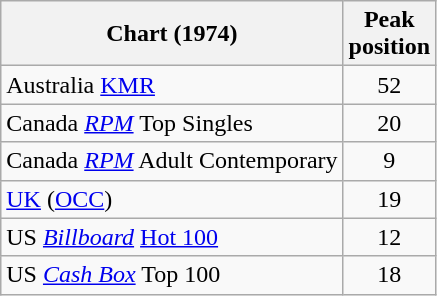<table class="wikitable sortable">
<tr>
<th>Chart (1974)</th>
<th>Peak<br>position</th>
</tr>
<tr>
<td>Australia <a href='#'>KMR</a></td>
<td style="text-align:center;">52</td>
</tr>
<tr>
<td>Canada <em><a href='#'>RPM</a></em> Top Singles</td>
<td style="text-align:center;">20</td>
</tr>
<tr>
<td>Canada <em><a href='#'>RPM</a></em> Adult Contemporary</td>
<td style="text-align:center;">9</td>
</tr>
<tr>
<td><a href='#'>UK</a> (<a href='#'>OCC</a>)</td>
<td style="text-align:center;">19</td>
</tr>
<tr>
<td>US <em><a href='#'>Billboard</a></em> <a href='#'>Hot 100</a></td>
<td style="text-align:center;">12</td>
</tr>
<tr>
<td>US <a href='#'><em>Cash Box</em></a> Top 100</td>
<td align="center">18</td>
</tr>
</table>
